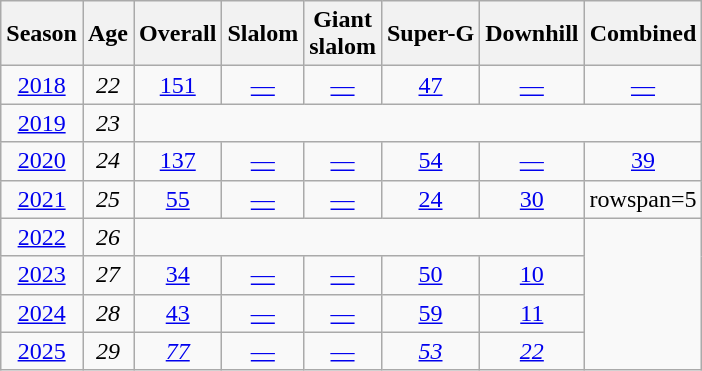<table class=wikitable style="text-align:center">
<tr>
<th>Season</th>
<th>Age</th>
<th>Overall</th>
<th>Slalom</th>
<th>Giant<br>slalom</th>
<th>Super-G</th>
<th>Downhill</th>
<th>Combined</th>
</tr>
<tr>
<td><a href='#'>2018</a></td>
<td><em>22</em></td>
<td><a href='#'>151</a></td>
<td><a href='#'>—</a></td>
<td><a href='#'>—</a></td>
<td><a href='#'>47</a></td>
<td><a href='#'>—</a></td>
<td><a href='#'>—</a></td>
</tr>
<tr>
<td><a href='#'>2019</a></td>
<td><em>23</em></td>
<td colspan=6></td>
</tr>
<tr>
<td><a href='#'>2020</a></td>
<td><em>24</em></td>
<td><a href='#'>137</a></td>
<td><a href='#'>—</a></td>
<td><a href='#'>—</a></td>
<td><a href='#'>54</a></td>
<td><a href='#'>—</a></td>
<td><a href='#'>39</a></td>
</tr>
<tr>
<td><a href='#'>2021</a></td>
<td><em>25</em></td>
<td><a href='#'>55</a></td>
<td><a href='#'>—</a></td>
<td><a href='#'>—</a></td>
<td><a href='#'>24</a></td>
<td><a href='#'>30</a></td>
<td>rowspan=5 </td>
</tr>
<tr>
<td><a href='#'>2022</a></td>
<td><em>26</em></td>
<td colspan=5></td>
</tr>
<tr>
<td><a href='#'>2023</a></td>
<td><em>27</em></td>
<td><a href='#'>34</a></td>
<td><a href='#'>—</a></td>
<td><a href='#'>—</a></td>
<td><a href='#'>50</a></td>
<td><a href='#'>10</a></td>
</tr>
<tr>
<td><a href='#'>2024</a></td>
<td><em>28</em></td>
<td><a href='#'>43</a></td>
<td><a href='#'>—</a></td>
<td><a href='#'>—</a></td>
<td><a href='#'>59</a></td>
<td><a href='#'>11</a></td>
</tr>
<tr>
<td><a href='#'>2025</a></td>
<td><em>29</em></td>
<td><a href='#'><em>77</em></a></td>
<td><a href='#'>—</a></td>
<td><a href='#'>—</a></td>
<td><a href='#'><em>53</em></a></td>
<td><a href='#'><em>22</em></a></td>
</tr>
</table>
